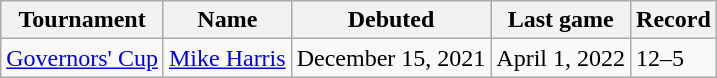<table class="wikitable">
<tr>
<th>Tournament</th>
<th>Name</th>
<th>Debuted</th>
<th>Last game</th>
<th>Record</th>
</tr>
<tr>
<td><a href='#'>Governors' Cup</a></td>
<td><a href='#'>Mike Harris</a></td>
<td>December 15, 2021 </td>
<td>April 1, 2022 </td>
<td>12–5</td>
</tr>
</table>
